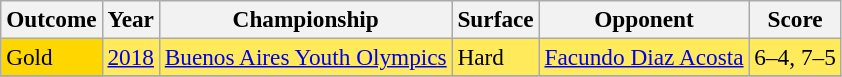<table class="sortable wikitable" style=font-size:97%>
<tr>
<th>Outcome</th>
<th>Year</th>
<th>Championship</th>
<th>Surface</th>
<th>Opponent</th>
<th>Score</th>
</tr>
<tr bgcolor=FFEA5C>
<td bgcolor=gold>Gold</td>
<td><a href='#'>2018</a></td>
<td><a href='#'>Buenos Aires Youth Olympics</a></td>
<td>Hard</td>
<td> <a href='#'>Facundo Diaz Acosta</a></td>
<td>6–4, 7–5</td>
</tr>
<tr>
</tr>
</table>
